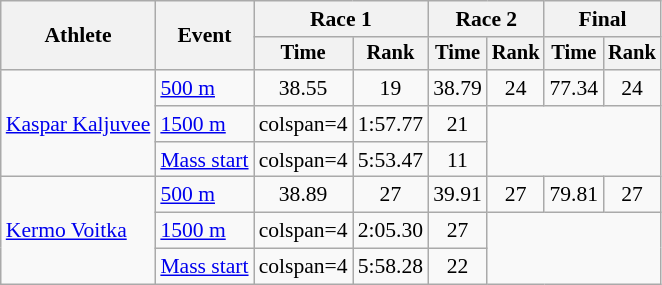<table class="wikitable" style="font-size:90%">
<tr>
<th rowspan=2>Athlete</th>
<th rowspan=2>Event</th>
<th colspan=2>Race 1</th>
<th colspan=2>Race 2</th>
<th colspan=2>Final</th>
</tr>
<tr style="font-size:95%">
<th>Time</th>
<th>Rank</th>
<th>Time</th>
<th>Rank</th>
<th>Time</th>
<th>Rank</th>
</tr>
<tr align=center>
<td align=left rowspan=3><a href='#'>Kaspar Kaljuvee</a></td>
<td align=left><a href='#'>500 m</a></td>
<td>38.55</td>
<td>19</td>
<td>38.79</td>
<td>24</td>
<td>77.34</td>
<td>24</td>
</tr>
<tr align=center>
<td align=left><a href='#'>1500 m</a></td>
<td>colspan=4 </td>
<td>1:57.77</td>
<td>21</td>
</tr>
<tr align=center>
<td align=left><a href='#'>Mass start</a></td>
<td>colspan=4 </td>
<td>5:53.47</td>
<td>11</td>
</tr>
<tr align=center>
<td align=left rowspan=3><a href='#'>Kermo Voitka</a></td>
<td align=left><a href='#'>500 m</a></td>
<td>38.89</td>
<td>27</td>
<td>39.91</td>
<td>27</td>
<td>79.81</td>
<td>27</td>
</tr>
<tr align=center>
<td align=left><a href='#'>1500 m</a></td>
<td>colspan=4 </td>
<td>2:05.30</td>
<td>27</td>
</tr>
<tr align=center>
<td align=left><a href='#'>Mass start</a></td>
<td>colspan=4 </td>
<td>5:58.28</td>
<td>22</td>
</tr>
</table>
